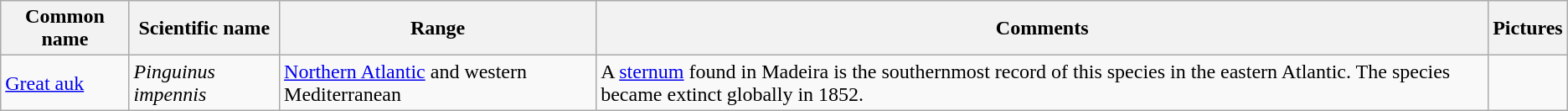<table class="wikitable">
<tr>
<th>Common name</th>
<th>Scientific name</th>
<th>Range</th>
<th class="unsortable">Comments</th>
<th class="unsortable">Pictures</th>
</tr>
<tr>
<td><a href='#'>Great auk</a></td>
<td><em>Pinguinus impennis</em></td>
<td><a href='#'>Northern Atlantic</a> and western Mediterranean</td>
<td>A <a href='#'>sternum</a> found in Madeira is the southernmost record of this species in the eastern Atlantic. The species became extinct globally in 1852.</td>
<td></td>
</tr>
</table>
